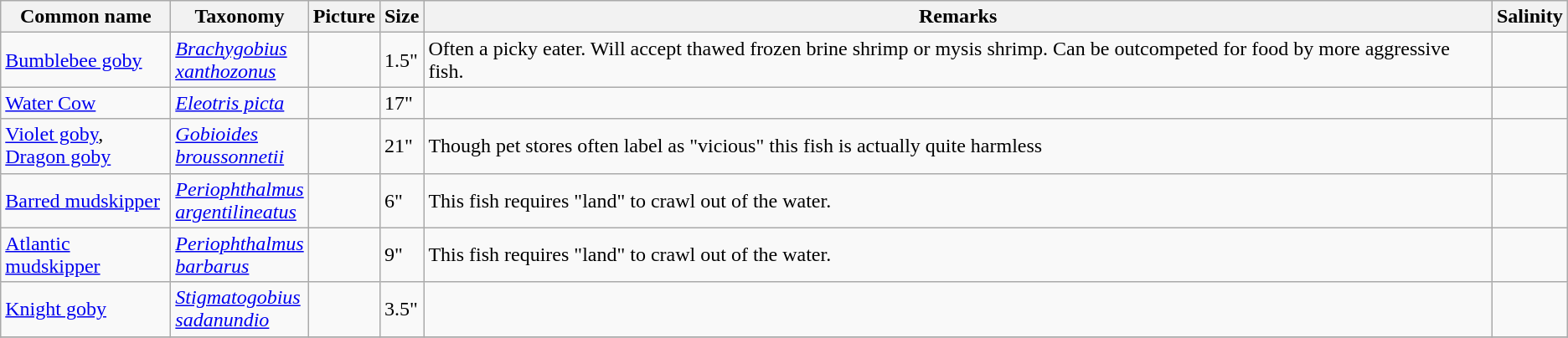<table class="wikitable collapsible sortable">
<tr>
<th style=width:8em>Common name</th>
<th style=width:6em>Taxonomy</th>
<th class="unsortable">Picture</th>
<th>Size</th>
<th class="unsortable">Remarks</th>
<th>Salinity</th>
</tr>
<tr>
<td><a href='#'>Bumblebee goby</a></td>
<td><em><a href='#'>Brachygobius xanthozonus</a></em></td>
<td></td>
<td>1.5"</td>
<td>Often a picky eater. Will accept thawed frozen brine shrimp or mysis shrimp. Can be outcompeted for food by more aggressive fish.</td>
<td></td>
</tr>
<tr>
<td><a href='#'>Water Cow</a></td>
<td><em><a href='#'>Eleotris picta</a></em></td>
<td></td>
<td>17"</td>
<td></td>
<td></td>
</tr>
<tr>
<td><a href='#'>Violet goby</a>, <a href='#'>Dragon goby</a></td>
<td><em><a href='#'>Gobioides broussonnetii</a></em></td>
<td></td>
<td>21"</td>
<td>Though pet stores often label as "vicious" this fish is actually quite harmless</td>
<td></td>
</tr>
<tr>
<td><a href='#'>Barred mudskipper</a></td>
<td><em><a href='#'>Periophthalmus argentilineatus</a></em></td>
<td></td>
<td>6"</td>
<td>This fish requires "land" to crawl out of the water.</td>
<td></td>
</tr>
<tr>
<td><a href='#'>Atlantic mudskipper</a></td>
<td><em><a href='#'>Periophthalmus barbarus</a></em></td>
<td></td>
<td>9"</td>
<td>This fish requires "land" to crawl out of the water.</td>
<td></td>
</tr>
<tr>
<td><a href='#'>Knight goby</a></td>
<td><em><a href='#'>Stigmatogobius sadanundio</a></em></td>
<td></td>
<td>3.5"</td>
<td></td>
<td></td>
</tr>
<tr>
</tr>
</table>
